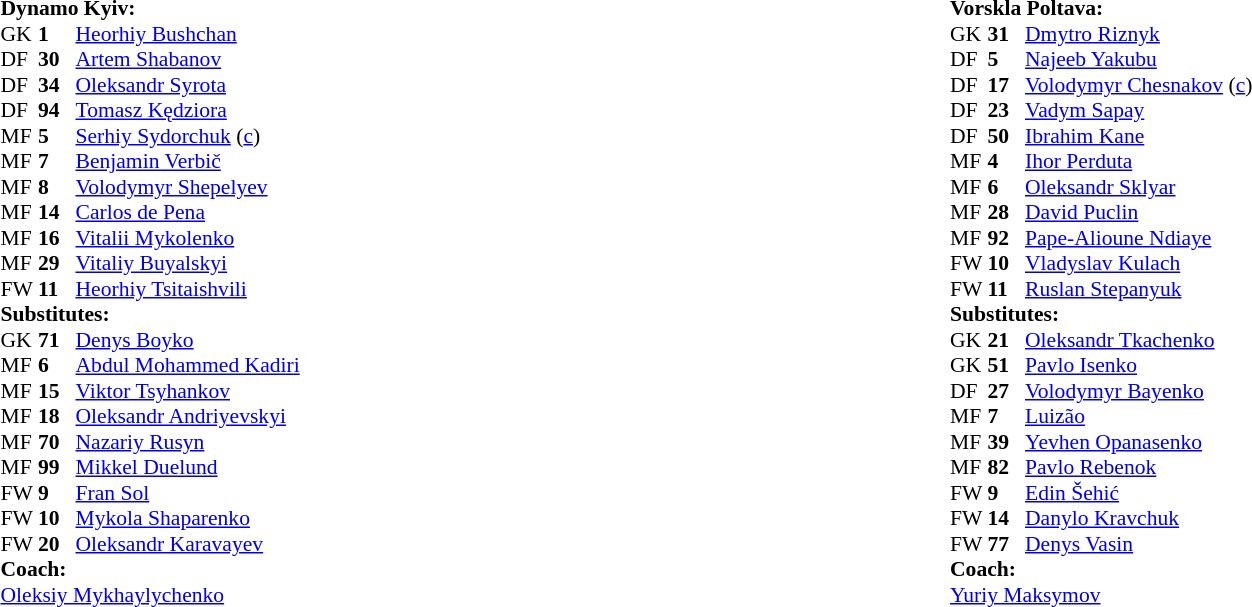<table width="100%">
<tr>
<td valign="top" width="50%"><br><table style="font-size: 90%" cellspacing="0" cellpadding="0" align=left>
<tr>
<td colspan="4"><strong>Dynamo Kyiv:</strong></td>
</tr>
<tr>
<th width=25></th>
<th width=25></th>
</tr>
<tr>
<td>GK</td>
<td><strong>1</strong></td>
<td> <a href='#'>Heorhiy Bushchan</a></td>
<td></td>
</tr>
<tr>
<td>DF</td>
<td><strong>30</strong></td>
<td> <a href='#'>Artem Shabanov</a></td>
<td></td>
<td></td>
</tr>
<tr>
<td>DF</td>
<td><strong>34</strong></td>
<td> <a href='#'>Oleksandr Syrota</a></td>
<td></td>
<td></td>
</tr>
<tr>
<td>DF</td>
<td><strong>94</strong></td>
<td> <a href='#'>Tomasz Kędziora</a></td>
<td></td>
</tr>
<tr>
<td>MF</td>
<td><strong>5</strong></td>
<td> <a href='#'>Serhiy Sydorchuk</a> (<a href='#'>c</a>)</td>
<td></td>
</tr>
<tr>
<td>MF</td>
<td><strong>7</strong></td>
<td> <a href='#'>Benjamin Verbič</a></td>
<td></td>
<td></td>
</tr>
<tr>
<td>MF</td>
<td><strong>8</strong></td>
<td> <a href='#'>Volodymyr Shepelyev</a></td>
<td></td>
<td></td>
</tr>
<tr>
<td>MF</td>
<td><strong>14</strong></td>
<td> <a href='#'>Carlos de Pena</a></td>
<td></td>
</tr>
<tr>
<td>MF</td>
<td><strong>16</strong></td>
<td> <a href='#'>Vitalii Mykolenko</a></td>
<td></td>
</tr>
<tr>
<td>MF</td>
<td><strong>29</strong></td>
<td> <a href='#'>Vitaliy Buyalskyi</a></td>
<td></td>
<td></td>
</tr>
<tr>
<td>FW</td>
<td><strong>11</strong></td>
<td> <a href='#'>Heorhiy Tsitaishvili</a></td>
<td></td>
<td></td>
</tr>
<tr>
<td colspan=3><strong>Substitutes:</strong></td>
</tr>
<tr>
<td>GK</td>
<td><strong>71</strong></td>
<td> <a href='#'>Denys Boyko</a></td>
<td></td>
</tr>
<tr>
<td>MF</td>
<td><strong>6</strong></td>
<td> <a href='#'>Abdul Mohammed Kadiri</a></td>
<td></td>
</tr>
<tr>
<td>MF</td>
<td><strong>15</strong></td>
<td> <a href='#'>Viktor Tsyhankov</a></td>
<td></td>
<td></td>
</tr>
<tr>
<td>MF</td>
<td><strong>18</strong></td>
<td> <a href='#'>Oleksandr Andriyevskyi</a></td>
<td></td>
<td></td>
</tr>
<tr>
<td>MF</td>
<td><strong>70</strong></td>
<td> <a href='#'>Nazariy Rusyn</a></td>
<td></td>
</tr>
<tr>
<td>MF</td>
<td><strong>99</strong></td>
<td> <a href='#'>Mikkel Duelund</a></td>
<td></td>
</tr>
<tr>
<td>FW</td>
<td><strong>9</strong></td>
<td> <a href='#'>Fran Sol</a></td>
<td></td>
</tr>
<tr>
<td>FW</td>
<td><strong>10</strong></td>
<td> <a href='#'>Mykola Shaparenko</a></td>
<td></td>
<td></td>
</tr>
<tr>
<td>FW</td>
<td><strong>20</strong></td>
<td> <a href='#'>Oleksandr Karavayev</a></td>
<td></td>
</tr>
<tr>
<td colspan=4><strong>Coach:</strong></td>
</tr>
<tr>
<td colspan="4"> <a href='#'>Oleksiy Mykhaylychenko</a></td>
</tr>
<tr>
</tr>
</table>
</td>
<td valign="top"></td>
<td valign="top" width="50%"><br><table style="font-size: 90%" cellspacing="0" cellpadding="0" align=left>
<tr>
<td colspan="4"><strong>Vorskla Poltava:</strong></td>
</tr>
<tr>
<th width=25></th>
<th width=25></th>
</tr>
<tr>
<td>GK</td>
<td><strong>31</strong></td>
<td> <a href='#'>Dmytro Riznyk</a></td>
<td></td>
</tr>
<tr>
<td>DF</td>
<td><strong>5</strong></td>
<td> <a href='#'>Najeeb Yakubu</a></td>
<td></td>
<td></td>
</tr>
<tr>
<td>DF</td>
<td><strong>17</strong></td>
<td> <a href='#'>Volodymyr Chesnakov</a> (<a href='#'>c</a>)</td>
<td></td>
</tr>
<tr>
<td>DF</td>
<td><strong>23</strong></td>
<td> <a href='#'>Vadym Sapay</a></td>
<td></td>
</tr>
<tr>
<td>DF</td>
<td><strong>50</strong></td>
<td> <a href='#'>Ibrahim Kane</a></td>
<td></td>
</tr>
<tr>
<td>MF</td>
<td><strong>4</strong></td>
<td> <a href='#'>Ihor Perduta</a></td>
<td></td>
</tr>
<tr>
<td>MF</td>
<td><strong>6</strong></td>
<td> <a href='#'>Oleksandr Sklyar</a></td>
<td></td>
<td></td>
</tr>
<tr>
<td>MF</td>
<td><strong>28</strong></td>
<td> <a href='#'>David Puclin</a></td>
<td></td>
</tr>
<tr>
<td>MF</td>
<td><strong>92</strong></td>
<td> <a href='#'>Pape-Alioune Ndiaye</a></td>
<td></td>
</tr>
<tr>
<td>FW</td>
<td><strong>10</strong></td>
<td> <a href='#'>Vladyslav Kulach</a></td>
<td></td>
<td></td>
</tr>
<tr>
<td>FW</td>
<td><strong>11</strong></td>
<td> <a href='#'>Ruslan Stepanyuk</a></td>
<td></td>
<td></td>
</tr>
<tr>
<td colspan=3><strong>Substitutes:</strong></td>
</tr>
<tr>
<td>GK</td>
<td><strong>21</strong></td>
<td> <a href='#'>Oleksandr Tkachenko</a></td>
<td></td>
</tr>
<tr>
<td>GK</td>
<td><strong>51</strong></td>
<td> <a href='#'>Pavlo Isenko</a></td>
<td></td>
</tr>
<tr>
<td>DF</td>
<td><strong>27</strong></td>
<td> <a href='#'>Volodymyr Bayenko</a></td>
<td></td>
<td></td>
</tr>
<tr>
<td>MF</td>
<td><strong>7</strong></td>
<td> <a href='#'>Luizão</a></td>
<td></td>
<td></td>
</tr>
<tr>
<td>MF</td>
<td><strong>39</strong></td>
<td> <a href='#'>Yevhen Opanasenko</a></td>
<td></td>
<td></td>
</tr>
<tr>
<td>MF</td>
<td><strong>82</strong></td>
<td> <a href='#'>Pavlo Rebenok</a></td>
<td></td>
</tr>
<tr>
<td>FW</td>
<td><strong>9</strong></td>
<td> <a href='#'>Edin Šehić</a></td>
<td></td>
<td></td>
</tr>
<tr>
<td>FW</td>
<td><strong>14</strong></td>
<td> <a href='#'>Danylo Kravchuk</a></td>
<td></td>
</tr>
<tr>
<td>FW</td>
<td><strong>77</strong></td>
<td> <a href='#'>Denys Vasin</a></td>
<td></td>
</tr>
<tr>
<td colspan=4><strong>Coach:</strong></td>
</tr>
<tr>
<td colspan="4"> <a href='#'>Yuriy Maksymov</a></td>
</tr>
<tr>
</tr>
</table>
</td>
</tr>
</table>
